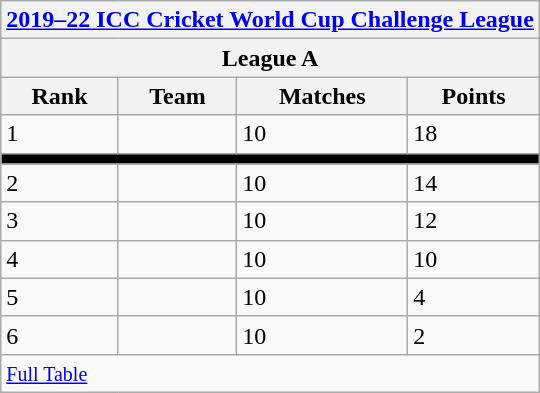<table class="wikitable" style="white-space: nowrap;" style="text-align:center">
<tr>
<th colspan="4"><a href='#'>2019–22 ICC Cricket World Cup Challenge League</a></th>
</tr>
<tr>
<th colspan="4">League A</th>
</tr>
<tr>
<th>Rank</th>
<th>Team</th>
<th>Matches</th>
<th>Points</th>
</tr>
<tr>
<td>1</td>
<td style="text-align:left"></td>
<td>10</td>
<td>18</td>
</tr>
<tr>
<td colspan="4" style="background-color:#000"></td>
</tr>
<tr>
<td>2</td>
<td style="text-align:left"></td>
<td>10</td>
<td>14</td>
</tr>
<tr>
<td>3</td>
<td style="text-align:left"></td>
<td>10</td>
<td>12</td>
</tr>
<tr>
<td>4</td>
<td style="text-align:left"></td>
<td>10</td>
<td>10</td>
</tr>
<tr>
<td>5</td>
<td style="text-align:left"></td>
<td>10</td>
<td>4</td>
</tr>
<tr>
<td>6</td>
<td style="text-align:left"></td>
<td>10</td>
<td>2</td>
</tr>
<tr>
<td colspan="4"><small><a href='#'>Full Table</a></small></td>
</tr>
</table>
